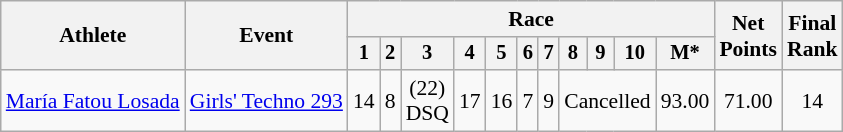<table class="wikitable" style="font-size:90%">
<tr>
<th rowspan="2">Athlete</th>
<th rowspan="2">Event</th>
<th colspan=11>Race</th>
<th rowspan=2>Net<br>Points</th>
<th rowspan=2>Final <br>Rank</th>
</tr>
<tr style="font-size:95%">
<th>1</th>
<th>2</th>
<th>3</th>
<th>4</th>
<th>5</th>
<th>6</th>
<th>7</th>
<th>8</th>
<th>9</th>
<th>10</th>
<th>M*</th>
</tr>
<tr align=center>
<td align=left><a href='#'>María Fatou Losada</a></td>
<td align=left><a href='#'>Girls' Techno 293</a></td>
<td>14</td>
<td>8</td>
<td>(22)<br>DSQ</td>
<td>17</td>
<td>16</td>
<td>7</td>
<td>9</td>
<td colspan=3>Cancelled</td>
<td>93.00</td>
<td>71.00</td>
<td>14</td>
</tr>
</table>
